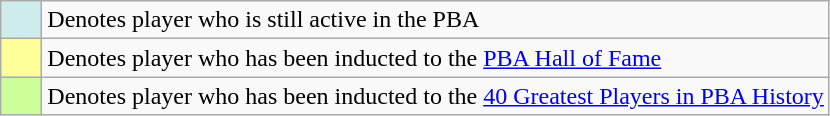<table class="wikitable">
<tr>
<td align="center" bgcolor="#CFECEC" width="20"></td>
<td>Denotes player who is still active in the PBA</td>
</tr>
<tr>
<td align="center" bgcolor="#FFFF99" width="20"></td>
<td>Denotes player who has been inducted to the <a href='#'>PBA Hall of Fame</a></td>
</tr>
<tr>
<td style="background:#CCFF99; width:1em"></td>
<td>Denotes player who has been inducted to the <a href='#'>40 Greatest Players in PBA History</a></td>
</tr>
</table>
